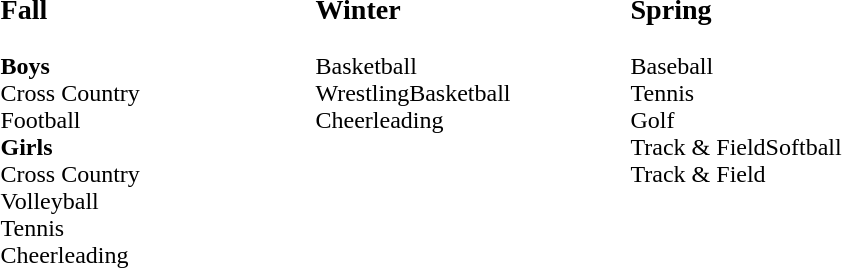<table width="50%">
<tr valign=top>
<td width="33%"><br><h3>Fall</h3><strong>Boys</strong><br>
Cross Country<br> 
Football<br><strong>Girls</strong><br>
Cross Country<br>
Volleyball<br>
Tennis<br>
Cheerleading</td>
<td width="33%"><br><h3>Winter</h3>Basketball<br>
WrestlingBasketball<br>
Cheerleading</td>
<td width="33%"><br><h3>Spring</h3>Baseball<br>
Tennis<br>
Golf<br>
Track & FieldSoftball<br>
Track & Field
</td>
</tr>
</table>
